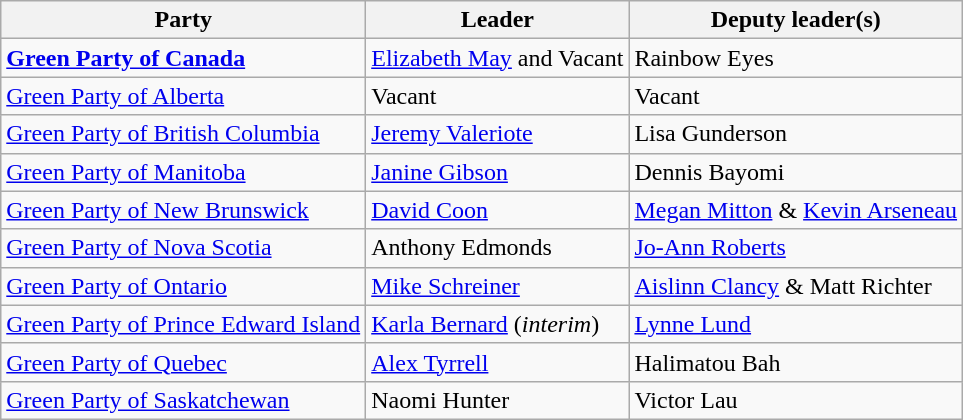<table class="wikitable">
<tr>
<th>Party</th>
<th>Leader</th>
<th>Deputy leader(s)</th>
</tr>
<tr>
<td><strong><a href='#'>Green Party of Canada</a></strong></td>
<td><a href='#'>Elizabeth May</a> and Vacant</td>
<td>Rainbow Eyes</td>
</tr>
<tr>
<td><a href='#'>Green Party of Alberta</a></td>
<td>Vacant</td>
<td>Vacant</td>
</tr>
<tr>
<td><a href='#'>Green Party of British Columbia</a></td>
<td><a href='#'>Jeremy Valeriote</a></td>
<td>Lisa Gunderson</td>
</tr>
<tr>
<td><a href='#'>Green Party of Manitoba</a></td>
<td><a href='#'>Janine Gibson</a></td>
<td>Dennis Bayomi</td>
</tr>
<tr>
<td><a href='#'>Green Party of New Brunswick</a></td>
<td><a href='#'>David Coon</a></td>
<td><a href='#'>Megan Mitton</a> & <a href='#'>Kevin Arseneau</a></td>
</tr>
<tr>
<td><a href='#'>Green Party of Nova Scotia</a></td>
<td>Anthony Edmonds</td>
<td><a href='#'>Jo-Ann Roberts</a></td>
</tr>
<tr>
<td><a href='#'>Green Party of Ontario</a></td>
<td><a href='#'>Mike Schreiner</a></td>
<td><a href='#'>Aislinn Clancy</a> & Matt Richter</td>
</tr>
<tr>
<td><a href='#'>Green Party of Prince Edward Island</a></td>
<td><a href='#'>Karla Bernard</a> (<em>interim</em>)</td>
<td><a href='#'>Lynne Lund</a></td>
</tr>
<tr>
<td><a href='#'>Green Party of Quebec</a></td>
<td><a href='#'>Alex Tyrrell</a></td>
<td>Halimatou Bah</td>
</tr>
<tr>
<td><a href='#'>Green Party of Saskatchewan</a></td>
<td>Naomi Hunter</td>
<td>Victor Lau</td>
</tr>
</table>
